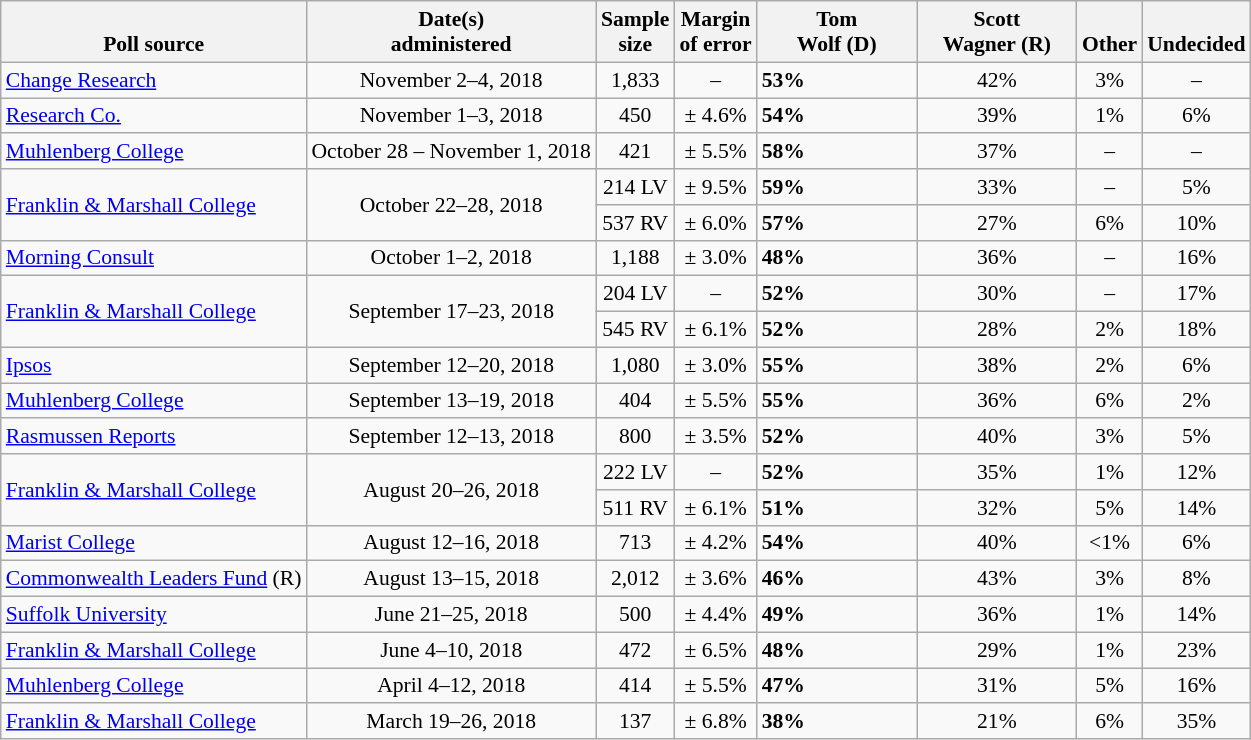<table class="wikitable" style="font-size:90%;">
<tr valign=bottom>
<th>Poll source</th>
<th>Date(s)<br>administered</th>
<th>Sample<br>size</th>
<th>Margin<br>of error</th>
<th style="width:100px;">Tom<br>Wolf (D)</th>
<th style="width:100px;">Scott<br>Wagner (R)</th>
<th>Other</th>
<th>Undecided</th>
</tr>
<tr>
<td><a href='#'>Change Research</a></td>
<td align=center>November 2–4, 2018</td>
<td align=center>1,833</td>
<td align=center>–</td>
<td><strong>53%</strong></td>
<td align=center>42%</td>
<td align=center>3%</td>
<td align=center>–</td>
</tr>
<tr>
<td><a href='#'>Research Co.</a></td>
<td align=center>November 1–3, 2018</td>
<td align=center>450</td>
<td align=center>± 4.6%</td>
<td><strong>54%</strong></td>
<td align=center>39%</td>
<td align=center>1%</td>
<td align=center>6%</td>
</tr>
<tr>
<td><a href='#'>Muhlenberg College</a></td>
<td align=center>October 28 – November 1, 2018</td>
<td align=center>421</td>
<td align=center>± 5.5%</td>
<td><strong>58%</strong></td>
<td align=center>37%</td>
<td align=center>–</td>
<td align=center>–</td>
</tr>
<tr>
<td rowspan=2><a href='#'>Franklin & Marshall College</a></td>
<td rowspan=2 align=center>October 22–28, 2018</td>
<td align=center>214 LV</td>
<td align=center>± 9.5%</td>
<td><strong>59%</strong></td>
<td align=center>33%</td>
<td align=center>–</td>
<td align=center>5%</td>
</tr>
<tr>
<td align=center>537 RV</td>
<td align=center>± 6.0%</td>
<td><strong>57%</strong></td>
<td align=center>27%</td>
<td align=center>6%</td>
<td align=center>10%</td>
</tr>
<tr>
<td><a href='#'>Morning Consult</a></td>
<td align=center>October 1–2, 2018</td>
<td align=center>1,188</td>
<td align=center>± 3.0%</td>
<td><strong>48%</strong></td>
<td align=center>36%</td>
<td align=center>–</td>
<td align=center>16%</td>
</tr>
<tr>
<td rowspan=2><a href='#'>Franklin & Marshall College</a></td>
<td rowspan=2 align=center>September 17–23, 2018</td>
<td align=center>204 LV</td>
<td align=center>–</td>
<td><strong>52%</strong></td>
<td align=center>30%</td>
<td align=center>–</td>
<td align=center>17%</td>
</tr>
<tr>
<td align=center>545 RV</td>
<td align=center>± 6.1%</td>
<td><strong>52%</strong></td>
<td align=center>28%</td>
<td align=center>2%</td>
<td align=center>18%</td>
</tr>
<tr>
<td><a href='#'>Ipsos</a></td>
<td align=center>September 12–20, 2018</td>
<td align=center>1,080</td>
<td align=center>± 3.0%</td>
<td><strong>55%</strong></td>
<td align=center>38%</td>
<td align=center>2%</td>
<td align=center>6%</td>
</tr>
<tr>
<td><a href='#'>Muhlenberg College</a></td>
<td align=center>September 13–19, 2018</td>
<td align=center>404</td>
<td align=center>± 5.5%</td>
<td><strong>55%</strong></td>
<td align=center>36%</td>
<td align=center>6%</td>
<td align=center>2%</td>
</tr>
<tr>
<td><a href='#'>Rasmussen Reports</a></td>
<td align=center>September 12–13, 2018</td>
<td align=center>800</td>
<td align=center>± 3.5%</td>
<td><strong>52%</strong></td>
<td align=center>40%</td>
<td align=center>3%</td>
<td align=center>5%</td>
</tr>
<tr>
<td rowspan=2><a href='#'>Franklin & Marshall College</a></td>
<td rowspan=2 align=center>August 20–26, 2018</td>
<td align=center>222 LV</td>
<td align=center>–</td>
<td><strong>52%</strong></td>
<td align=center>35%</td>
<td align=center>1%</td>
<td align=center>12%</td>
</tr>
<tr>
<td align=center>511 RV</td>
<td align=center>± 6.1%</td>
<td><strong>51%</strong></td>
<td align=center>32%</td>
<td align=center>5%</td>
<td align=center>14%</td>
</tr>
<tr>
<td><a href='#'>Marist College</a></td>
<td align=center>August 12–16, 2018</td>
<td align=center>713</td>
<td align=center>± 4.2%</td>
<td><strong>54%</strong></td>
<td align=center>40%</td>
<td align=center><1%</td>
<td align=center>6%</td>
</tr>
<tr>
<td><a href='#'>Commonwealth Leaders Fund</a> (R)</td>
<td align=center>August 13–15, 2018</td>
<td align=center>2,012</td>
<td align=center>± 3.6%</td>
<td><strong>46%</strong></td>
<td align=center>43%</td>
<td align=center>3%</td>
<td align=center>8%</td>
</tr>
<tr>
<td><a href='#'>Suffolk University</a></td>
<td align=center>June 21–25, 2018</td>
<td align=center>500</td>
<td align=center>± 4.4%</td>
<td><strong>49%</strong></td>
<td align=center>36%</td>
<td align=center>1%</td>
<td align=center>14%</td>
</tr>
<tr>
<td><a href='#'>Franklin & Marshall College</a></td>
<td align=center>June 4–10, 2018</td>
<td align=center>472</td>
<td align=center>± 6.5%</td>
<td><strong>48%</strong></td>
<td align=center>29%</td>
<td align=center>1%</td>
<td align=center>23%</td>
</tr>
<tr>
<td><a href='#'>Muhlenberg College</a></td>
<td align=center>April 4–12, 2018</td>
<td align=center>414</td>
<td align=center>± 5.5%</td>
<td><strong>47%</strong></td>
<td align=center>31%</td>
<td align=center>5%</td>
<td align=center>16%</td>
</tr>
<tr>
<td><a href='#'>Franklin & Marshall College</a></td>
<td align=center>March 19–26, 2018</td>
<td align=center>137</td>
<td align=center>± 6.8%</td>
<td><strong>38%</strong></td>
<td align=center>21%</td>
<td align=center>6%</td>
<td align=center>35%</td>
</tr>
</table>
